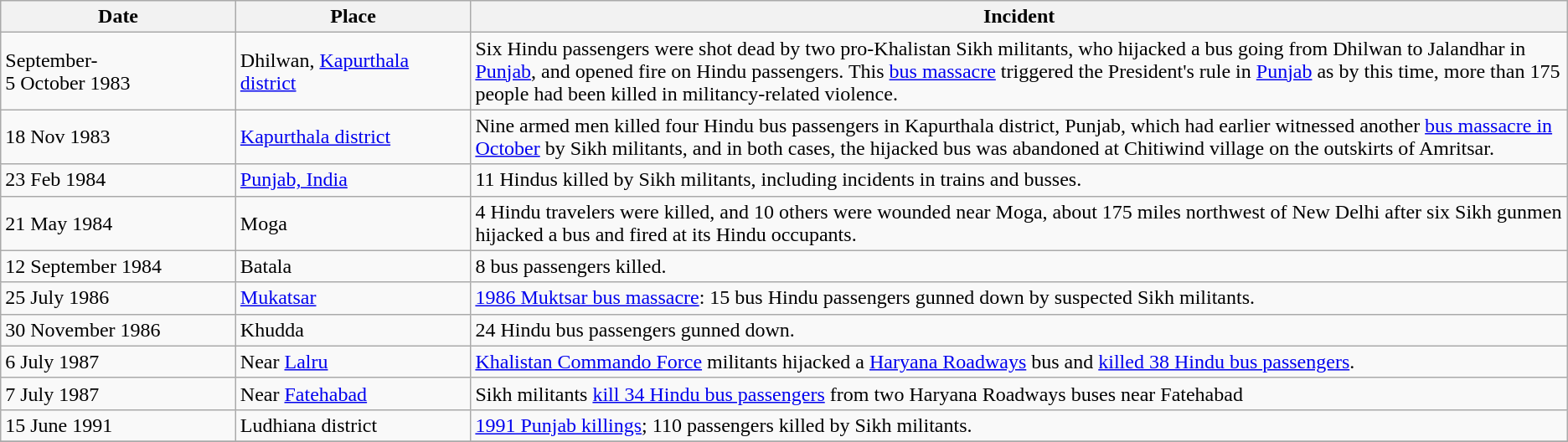<table class="wikitable">
<tr>
<th width="15%">Date</th>
<th width="15%">Place</th>
<th width="70%">Incident</th>
</tr>
<tr>
<td>September-<br>5 October 1983</td>
<td>Dhilwan, <a href='#'>Kapurthala district</a></td>
<td>Six Hindu passengers were shot dead by two pro-Khalistan Sikh militants, who hijacked a bus going from Dhilwan to Jalandhar in <a href='#'>Punjab</a>, and opened fire on Hindu passengers. This <a href='#'>bus massacre</a> triggered the President's rule in <a href='#'>Punjab</a> as by this time, more than 175 people had been killed in militancy-related violence.</td>
</tr>
<tr>
<td>18 Nov 1983</td>
<td><a href='#'>Kapurthala district</a></td>
<td>Nine armed men killed four Hindu bus passengers in Kapurthala district, Punjab, which had earlier witnessed another <a href='#'>bus massacre in October</a> by Sikh militants, and in both cases, the hijacked bus was abandoned at Chitiwind village on the outskirts of Amritsar.</td>
</tr>
<tr>
<td>23 Feb 1984</td>
<td><a href='#'>Punjab, India</a></td>
<td>11 Hindus killed by Sikh militants, including incidents in trains and busses.</td>
</tr>
<tr>
<td>21 May 1984</td>
<td>Moga</td>
<td>4 Hindu travelers were killed, and 10 others were wounded near Moga, about 175 miles northwest of New Delhi after six Sikh gunmen hijacked a bus and fired at its Hindu occupants.</td>
</tr>
<tr>
<td>12 September 1984</td>
<td>Batala</td>
<td>8 bus passengers killed.</td>
</tr>
<tr>
<td>25 July 1986</td>
<td><a href='#'>Mukatsar</a></td>
<td><a href='#'>1986 Muktsar bus massacre</a>: 15  bus Hindu passengers gunned down by suspected Sikh militants.</td>
</tr>
<tr>
<td>30 November 1986</td>
<td>Khudda</td>
<td>24 Hindu bus passengers gunned down.</td>
</tr>
<tr>
<td>6 July 1987</td>
<td>Near <a href='#'>Lalru</a></td>
<td><a href='#'>Khalistan Commando Force</a> militants hijacked a <a href='#'>Haryana Roadways</a> bus and <a href='#'>killed 38 Hindu bus passengers</a>.</td>
</tr>
<tr>
<td>7 July 1987</td>
<td>Near <a href='#'>Fatehabad</a></td>
<td>Sikh militants <a href='#'>kill 34 Hindu bus passengers</a> from two Haryana Roadways buses near Fatehabad</td>
</tr>
<tr>
<td>15 June 1991</td>
<td>Ludhiana district</td>
<td><a href='#'>1991 Punjab killings</a>; 110 passengers killed by Sikh militants.</td>
</tr>
<tr>
</tr>
</table>
